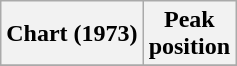<table class="wikitable sortable plainrowheaders">
<tr>
<th>Chart (1973)</th>
<th>Peak<br>position</th>
</tr>
<tr>
</tr>
</table>
